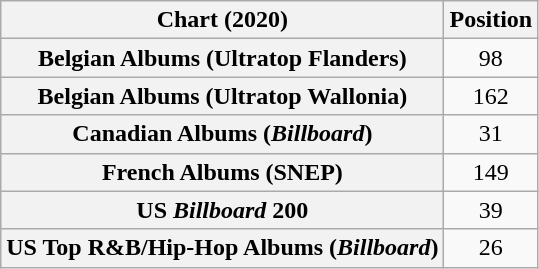<table class="wikitable sortable plainrowheaders" style="text-align:center">
<tr>
<th scope="col">Chart (2020)</th>
<th scope="col">Position</th>
</tr>
<tr>
<th scope="row">Belgian Albums (Ultratop Flanders)</th>
<td>98</td>
</tr>
<tr>
<th scope="row">Belgian Albums (Ultratop Wallonia)</th>
<td>162</td>
</tr>
<tr>
<th scope="row">Canadian Albums (<em>Billboard</em>)</th>
<td>31</td>
</tr>
<tr>
<th scope="row">French Albums (SNEP)</th>
<td>149</td>
</tr>
<tr>
<th scope="row">US <em>Billboard</em> 200</th>
<td>39</td>
</tr>
<tr>
<th scope="row">US Top R&B/Hip-Hop Albums (<em>Billboard</em>)</th>
<td>26</td>
</tr>
</table>
